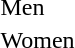<table>
<tr>
<td>Men</td>
<td></td>
<td></td>
<td></td>
</tr>
<tr>
<td>Women</td>
<td></td>
<td></td>
<td></td>
</tr>
</table>
